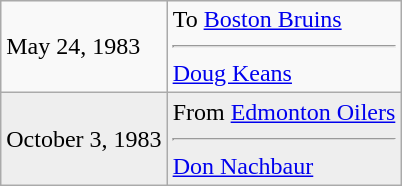<table class="wikitable">
<tr>
<td>May 24, 1983</td>
<td valign="top">To <a href='#'>Boston Bruins</a><hr><a href='#'>Doug Keans</a></td>
</tr>
<tr style="background:#eee;">
<td>October 3, 1983</td>
<td valign="top">From <a href='#'>Edmonton Oilers</a><hr><a href='#'>Don Nachbaur</a></td>
</tr>
</table>
